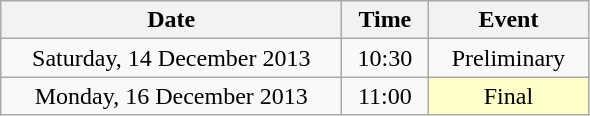<table class = "wikitable" style="text-align:center;">
<tr>
<th width=220>Date</th>
<th width=50>Time</th>
<th width=100>Event</th>
</tr>
<tr>
<td>Saturday, 14 December 2013</td>
<td>10:30</td>
<td>Preliminary</td>
</tr>
<tr>
<td>Monday, 16 December 2013</td>
<td>11:00</td>
<td bgcolor=ffffcc>Final</td>
</tr>
</table>
